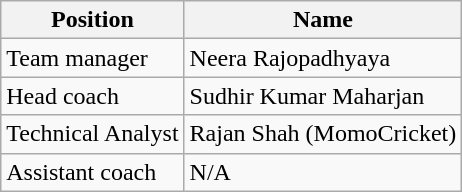<table class="wikitable">
<tr>
<th>Position</th>
<th>Name</th>
</tr>
<tr>
<td>Team manager</td>
<td>Neera Rajopadhyaya</td>
</tr>
<tr>
<td>Head coach</td>
<td>Sudhir Kumar Maharjan</td>
</tr>
<tr>
<td>Technical Analyst</td>
<td>Rajan Shah (MomoCricket)</td>
</tr>
<tr>
<td>Assistant coach</td>
<td>N/A</td>
</tr>
</table>
